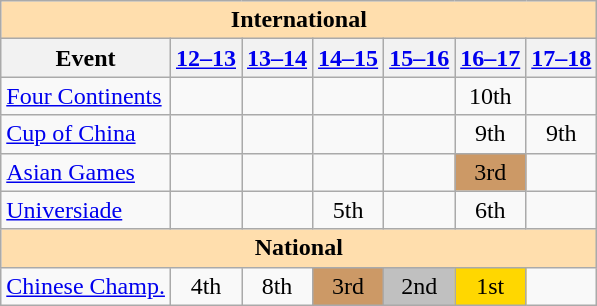<table class="wikitable" style="text-align:center">
<tr>
<th style="background-color: #ffdead; " colspan=7 align=center>International</th>
</tr>
<tr>
<th>Event</th>
<th><a href='#'>12–13</a></th>
<th><a href='#'>13–14</a></th>
<th><a href='#'>14–15</a></th>
<th><a href='#'>15–16</a></th>
<th><a href='#'>16–17</a></th>
<th><a href='#'>17–18</a></th>
</tr>
<tr>
<td align=left><a href='#'>Four Continents</a></td>
<td></td>
<td></td>
<td></td>
<td></td>
<td>10th</td>
<td></td>
</tr>
<tr>
<td align=left> <a href='#'>Cup of China</a></td>
<td></td>
<td></td>
<td></td>
<td></td>
<td>9th</td>
<td>9th</td>
</tr>
<tr>
<td align=left><a href='#'>Asian Games</a></td>
<td></td>
<td></td>
<td></td>
<td></td>
<td bgcolor=cc9966>3rd</td>
<td></td>
</tr>
<tr>
<td align=left><a href='#'>Universiade</a></td>
<td></td>
<td></td>
<td>5th</td>
<td></td>
<td>6th</td>
<td></td>
</tr>
<tr>
<th style="background-color: #ffdead; " colspan=7 align=center>National</th>
</tr>
<tr>
<td align=left><a href='#'>Chinese Champ.</a></td>
<td>4th</td>
<td>8th</td>
<td bgcolor=cc9966>3rd</td>
<td bgcolor=silver>2nd</td>
<td bgcolor=gold>1st</td>
<td></td>
</tr>
</table>
